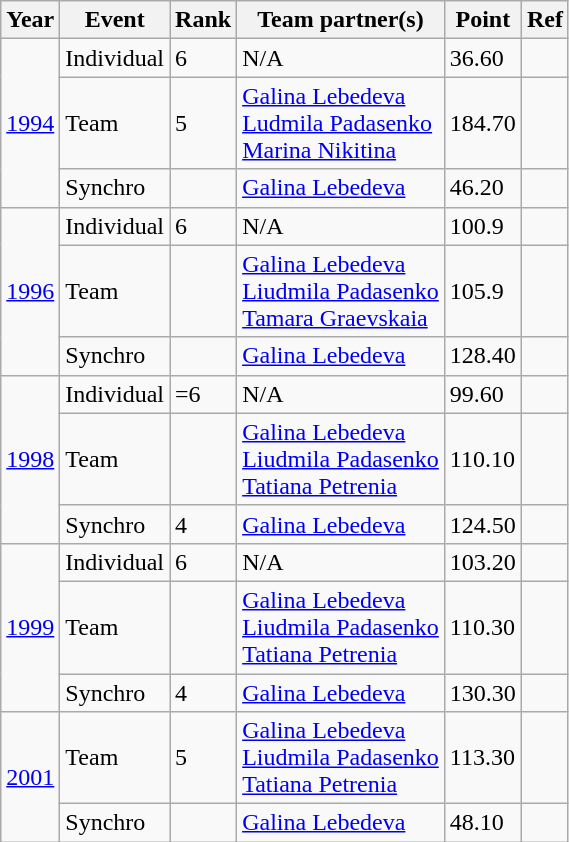<table class="wikitable">
<tr>
<th>Year</th>
<th>Event</th>
<th>Rank</th>
<th>Team partner(s)</th>
<th>Point</th>
<th>Ref</th>
</tr>
<tr>
<td rowspan=3><a href='#'>1994</a></td>
<td>Individual</td>
<td>6</td>
<td>N/A</td>
<td>36.60</td>
<td></td>
</tr>
<tr>
<td>Team</td>
<td>5</td>
<td><a href='#'>Galina Lebedeva</a> <br> <a href='#'>Ludmila Padasenko</a> <br> <a href='#'>Marina Nikitina</a></td>
<td>184.70</td>
<td></td>
</tr>
<tr>
<td>Synchro</td>
<td></td>
<td><a href='#'>Galina Lebedeva</a></td>
<td>46.20</td>
<td></td>
</tr>
<tr>
<td rowspan=3><a href='#'>1996</a></td>
<td>Individual</td>
<td>6</td>
<td>N/A</td>
<td>100.9</td>
<td></td>
</tr>
<tr>
<td>Team</td>
<td></td>
<td><a href='#'>Galina Lebedeva</a> <br> <a href='#'>Liudmila Padasenko</a> <br> <a href='#'>Tamara Graevskaia</a></td>
<td>105.9</td>
<td></td>
</tr>
<tr>
<td>Synchro</td>
<td></td>
<td><a href='#'>Galina Lebedeva</a></td>
<td>128.40</td>
<td></td>
</tr>
<tr>
<td rowspan=3><a href='#'>1998</a></td>
<td>Individual</td>
<td>=6</td>
<td>N/A</td>
<td>99.60</td>
<td></td>
</tr>
<tr>
<td>Team</td>
<td></td>
<td><a href='#'>Galina Lebedeva</a> <br> <a href='#'>Liudmila Padasenko</a> <br> <a href='#'>Tatiana Petrenia</a></td>
<td>110.10</td>
<td></td>
</tr>
<tr>
<td>Synchro</td>
<td>4</td>
<td><a href='#'>Galina Lebedeva</a></td>
<td>124.50</td>
<td></td>
</tr>
<tr>
<td rowspan=3><a href='#'>1999</a></td>
<td>Individual</td>
<td>6</td>
<td>N/A</td>
<td>103.20</td>
<td></td>
</tr>
<tr>
<td>Team</td>
<td></td>
<td><a href='#'>Galina Lebedeva</a> <br> <a href='#'>Liudmila Padasenko</a> <br> <a href='#'>Tatiana Petrenia</a></td>
<td>110.30</td>
<td></td>
</tr>
<tr>
<td>Synchro</td>
<td>4</td>
<td><a href='#'>Galina Lebedeva</a></td>
<td>130.30</td>
<td></td>
</tr>
<tr>
<td rowspan=2><a href='#'>2001</a></td>
<td>Team</td>
<td>5</td>
<td><a href='#'>Galina Lebedeva</a> <br> <a href='#'>Liudmila Padasenko</a> <br> <a href='#'>Tatiana Petrenia</a></td>
<td>113.30</td>
<td></td>
</tr>
<tr>
<td>Synchro</td>
<td></td>
<td><a href='#'>Galina Lebedeva</a></td>
<td>48.10</td>
<td></td>
</tr>
</table>
